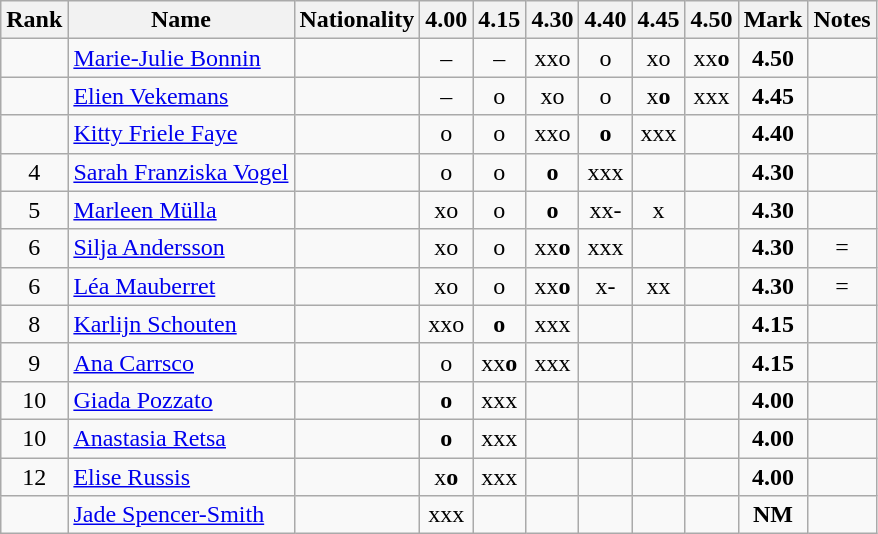<table class="wikitable sortable" style="text-align:center">
<tr>
<th>Rank</th>
<th>Name</th>
<th>Nationality</th>
<th>4.00</th>
<th>4.15</th>
<th>4.30</th>
<th>4.40</th>
<th>4.45</th>
<th>4.50</th>
<th>Mark</th>
<th>Notes</th>
</tr>
<tr>
<td></td>
<td align=left><a href='#'>Marie-Julie Bonnin</a></td>
<td align=left></td>
<td>–</td>
<td>–</td>
<td>xxo</td>
<td>o</td>
<td>xo</td>
<td>xx<strong>o</strong></td>
<td><strong>4.50</strong></td>
<td></td>
</tr>
<tr>
<td></td>
<td align=left><a href='#'>Elien Vekemans</a></td>
<td align=left></td>
<td>–</td>
<td>o</td>
<td>xo</td>
<td>o</td>
<td>x<strong>o</strong></td>
<td>xxx</td>
<td><strong>4.45</strong></td>
<td></td>
</tr>
<tr>
<td></td>
<td align=left><a href='#'>Kitty Friele Faye</a></td>
<td align=left></td>
<td>o</td>
<td>o</td>
<td>xxo</td>
<td><strong>o</strong></td>
<td>xxx</td>
<td></td>
<td><strong>4.40</strong></td>
<td></td>
</tr>
<tr>
<td>4</td>
<td align=left><a href='#'>Sarah Franziska Vogel</a></td>
<td align=left></td>
<td>o</td>
<td>o</td>
<td><strong>o</strong></td>
<td>xxx</td>
<td></td>
<td></td>
<td><strong>4.30</strong></td>
<td></td>
</tr>
<tr>
<td>5</td>
<td align=left><a href='#'>Marleen Mülla</a></td>
<td align=left></td>
<td>xo</td>
<td>o</td>
<td><strong>o</strong></td>
<td>xx-</td>
<td>x</td>
<td></td>
<td><strong>4.30</strong></td>
<td></td>
</tr>
<tr>
<td>6</td>
<td align=left><a href='#'>Silja Andersson</a></td>
<td align=left></td>
<td>xo</td>
<td>o</td>
<td>xx<strong>o</strong></td>
<td>xxx</td>
<td></td>
<td></td>
<td><strong>4.30</strong></td>
<td>=</td>
</tr>
<tr>
<td>6</td>
<td align=left><a href='#'>Léa Mauberret</a></td>
<td align=left></td>
<td>xo</td>
<td>o</td>
<td>xx<strong>o</strong></td>
<td>x-</td>
<td>xx</td>
<td></td>
<td><strong>4.30</strong></td>
<td>=</td>
</tr>
<tr>
<td>8</td>
<td align=left><a href='#'>Karlijn Schouten</a></td>
<td align=left></td>
<td>xxo</td>
<td><strong>o</strong></td>
<td>xxx</td>
<td></td>
<td></td>
<td></td>
<td><strong>4.15</strong></td>
<td></td>
</tr>
<tr>
<td>9</td>
<td align=left><a href='#'>Ana Carrsco</a></td>
<td align=left></td>
<td>o</td>
<td>xx<strong>o</strong></td>
<td>xxx</td>
<td></td>
<td></td>
<td></td>
<td><strong>4.15</strong></td>
<td></td>
</tr>
<tr>
<td>10</td>
<td align=left><a href='#'>Giada Pozzato</a></td>
<td align=left></td>
<td><strong>o</strong></td>
<td>xxx</td>
<td></td>
<td></td>
<td></td>
<td></td>
<td><strong>4.00</strong></td>
<td></td>
</tr>
<tr>
<td>10</td>
<td align=left><a href='#'>Anastasia Retsa</a></td>
<td align=left></td>
<td><strong>o</strong></td>
<td>xxx</td>
<td></td>
<td></td>
<td></td>
<td></td>
<td><strong>4.00</strong></td>
<td></td>
</tr>
<tr>
<td>12</td>
<td align=left><a href='#'>Elise Russis</a></td>
<td align=left></td>
<td>x<strong>o</strong></td>
<td>xxx</td>
<td></td>
<td></td>
<td></td>
<td></td>
<td><strong>4.00</strong></td>
<td></td>
</tr>
<tr>
<td></td>
<td align=left><a href='#'>Jade Spencer-Smith</a></td>
<td align=left></td>
<td>xxx</td>
<td></td>
<td></td>
<td></td>
<td></td>
<td></td>
<td><strong>NM</strong></td>
<td></td>
</tr>
</table>
